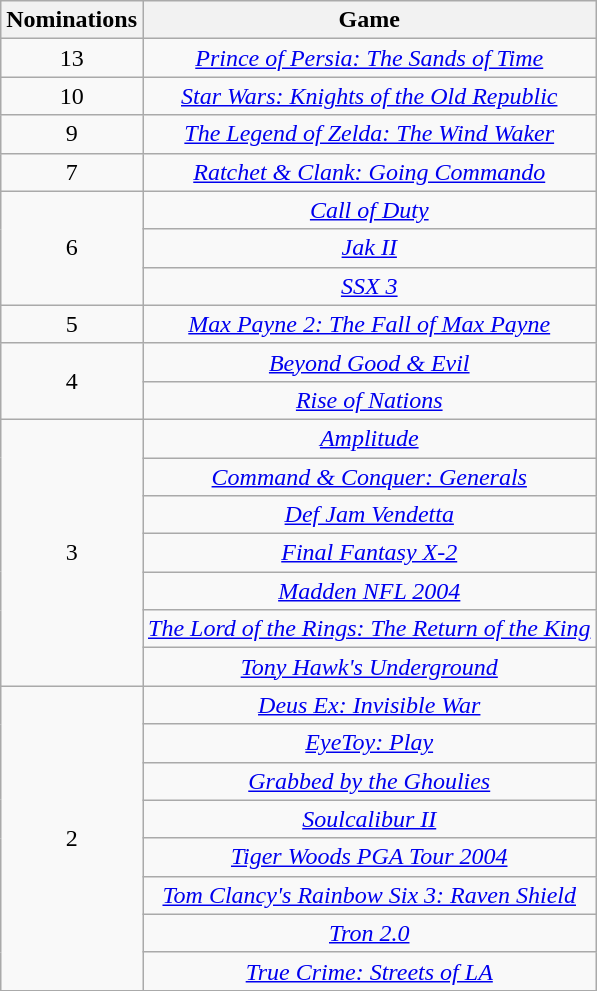<table class="wikitable floatleft" rowspan="2" style="text-align:center;" background: #f6e39c;>
<tr>
<th scope="col">Nominations</th>
<th scope="col">Game</th>
</tr>
<tr>
<td>13</td>
<td><em><a href='#'>Prince of Persia: The Sands of Time</a></em></td>
</tr>
<tr>
<td>10</td>
<td><em><a href='#'>Star Wars: Knights of the Old Republic</a></em></td>
</tr>
<tr>
<td>9</td>
<td><em><a href='#'>The Legend of Zelda: The Wind Waker</a></em></td>
</tr>
<tr>
<td>7</td>
<td><em><a href='#'>Ratchet & Clank: Going Commando</a></em></td>
</tr>
<tr>
<td rowspan=3>6</td>
<td><em><a href='#'>Call of Duty</a></em></td>
</tr>
<tr>
<td><em><a href='#'>Jak II</a></em></td>
</tr>
<tr>
<td><em><a href='#'>SSX 3</a></em></td>
</tr>
<tr>
<td>5</td>
<td><em><a href='#'>Max Payne 2: The Fall of Max Payne</a></em></td>
</tr>
<tr>
<td rowspan=2>4</td>
<td><em><a href='#'>Beyond Good & Evil</a></em></td>
</tr>
<tr>
<td><em><a href='#'>Rise of Nations</a></em></td>
</tr>
<tr>
<td rowspan=7>3</td>
<td><em><a href='#'>Amplitude</a></em></td>
</tr>
<tr>
<td><em><a href='#'>Command & Conquer: Generals</a></em></td>
</tr>
<tr>
<td><em><a href='#'>Def Jam Vendetta</a></em></td>
</tr>
<tr>
<td><em><a href='#'>Final Fantasy X-2</a></em></td>
</tr>
<tr>
<td><em><a href='#'>Madden NFL 2004</a></em></td>
</tr>
<tr>
<td><em><a href='#'>The Lord of the Rings: The Return of the King</a></em></td>
</tr>
<tr>
<td><em><a href='#'>Tony Hawk's Underground</a></em></td>
</tr>
<tr>
<td rowspan=8>2</td>
<td><em><a href='#'>Deus Ex: Invisible War</a></em></td>
</tr>
<tr>
<td><em><a href='#'>EyeToy: Play</a></em></td>
</tr>
<tr>
<td><em><a href='#'>Grabbed by the Ghoulies</a></em></td>
</tr>
<tr>
<td><em><a href='#'>Soulcalibur II</a></em></td>
</tr>
<tr>
<td><em><a href='#'>Tiger Woods PGA Tour 2004</a></em></td>
</tr>
<tr>
<td><em><a href='#'>Tom Clancy's Rainbow Six 3: Raven Shield</a></em></td>
</tr>
<tr>
<td><em><a href='#'>Tron 2.0</a></em></td>
</tr>
<tr>
<td><em><a href='#'>True Crime: Streets of LA</a></em></td>
</tr>
</table>
